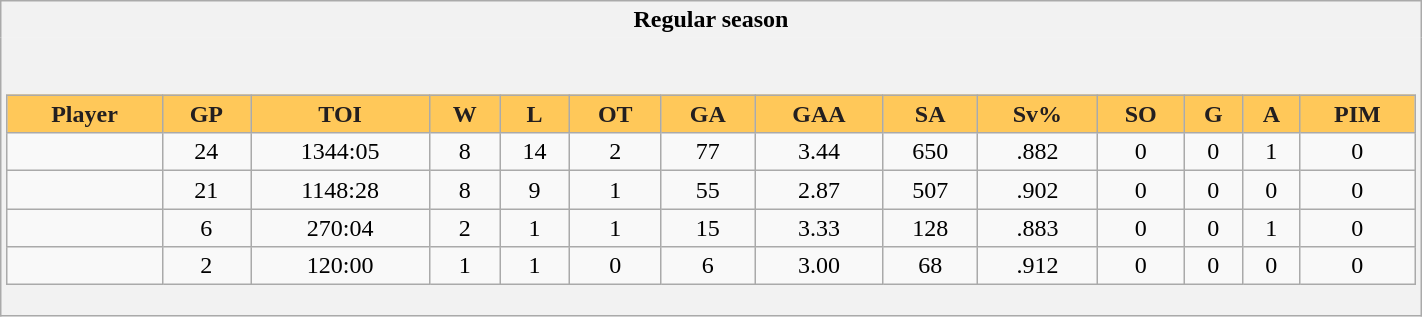<table class="wikitable"  style="width:75%;">
<tr>
<th style="border: 0;">Regular season</th>
</tr>
<tr>
<td style="background: #f2f2f2; border: 0; text-align: center;"><br><table class="wikitable sortable" style="width:100%;">
<tr style="text-align:center; background:#ddd;">
<th style="background:#FFC859; color:#231F20">Player</th>
<th style="background:#FFC859; color:#231F20">GP</th>
<th style="background:#FFC859; color:#231F20">TOI</th>
<th style="background:#FFC859; color:#231F20">W</th>
<th style="background:#FFC859; color:#231F20">L</th>
<th style="background:#FFC859; color:#231F20">OT</th>
<th style="background:#FFC859; color:#231F20">GA</th>
<th style="background:#FFC859; color:#231F20">GAA</th>
<th style="background:#FFC859; color:#231F20">SA</th>
<th style="background:#FFC859; color:#231F20">Sv%</th>
<th style="background:#FFC859; color:#231F20">SO</th>
<th style="background:#FFC859; color:#231F20">G</th>
<th style="background:#FFC859; color:#231F20">A</th>
<th style="background:#FFC859; color:#231F20">PIM</th>
</tr>
<tr>
<td></td>
<td>24</td>
<td>1344:05</td>
<td>8</td>
<td>14</td>
<td>2</td>
<td>77</td>
<td>3.44</td>
<td>650</td>
<td>.882</td>
<td>0</td>
<td>0</td>
<td>1</td>
<td>0</td>
</tr>
<tr>
<td></td>
<td>21</td>
<td>1148:28</td>
<td>8</td>
<td>9</td>
<td>1</td>
<td>55</td>
<td>2.87</td>
<td>507</td>
<td>.902</td>
<td>0</td>
<td>0</td>
<td>0</td>
<td>0</td>
</tr>
<tr>
<td></td>
<td>6</td>
<td>270:04</td>
<td>2</td>
<td>1</td>
<td>1</td>
<td>15</td>
<td>3.33</td>
<td>128</td>
<td>.883</td>
<td>0</td>
<td>0</td>
<td>1</td>
<td>0</td>
</tr>
<tr>
<td></td>
<td>2</td>
<td>120:00</td>
<td>1</td>
<td>1</td>
<td>0</td>
<td>6</td>
<td>3.00</td>
<td>68</td>
<td>.912</td>
<td>0</td>
<td>0</td>
<td>0</td>
<td>0</td>
</tr>
</table>
</td>
</tr>
</table>
